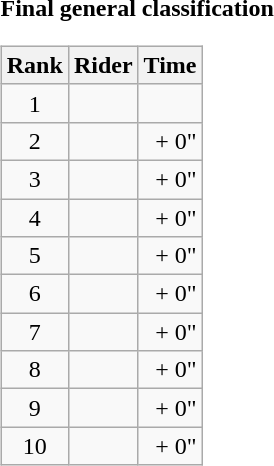<table>
<tr>
<td><strong>Final general classification</strong><br><table class="wikitable">
<tr>
<th scope="col">Rank</th>
<th scope="col">Rider</th>
<th scope="col">Time</th>
</tr>
<tr>
<td style="text-align:center;">1</td>
<td></td>
<td style="text-align:right;"></td>
</tr>
<tr>
<td style="text-align:center;">2</td>
<td></td>
<td style="text-align:right;">+ 0"</td>
</tr>
<tr>
<td style="text-align:center;">3</td>
<td></td>
<td style="text-align:right;">+ 0"</td>
</tr>
<tr>
<td style="text-align:center;">4</td>
<td></td>
<td style="text-align:right;">+ 0"</td>
</tr>
<tr>
<td style="text-align:center;">5</td>
<td></td>
<td style="text-align:right;">+ 0"</td>
</tr>
<tr>
<td style="text-align:center;">6</td>
<td></td>
<td style="text-align:right;">+ 0"</td>
</tr>
<tr>
<td style="text-align:center;">7</td>
<td></td>
<td style="text-align:right;">+ 0"</td>
</tr>
<tr>
<td style="text-align:center;">8</td>
<td></td>
<td style="text-align:right;">+ 0"</td>
</tr>
<tr>
<td style="text-align:center;">9</td>
<td></td>
<td style="text-align:right;">+ 0"</td>
</tr>
<tr>
<td style="text-align:center;">10</td>
<td></td>
<td style="text-align:right;">+ 0"</td>
</tr>
</table>
</td>
</tr>
</table>
